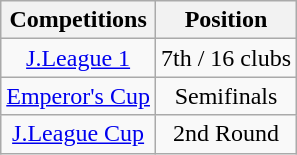<table class="wikitable" style="text-align:center;">
<tr>
<th>Competitions</th>
<th>Position</th>
</tr>
<tr>
<td><a href='#'>J.League 1</a></td>
<td>7th / 16 clubs</td>
</tr>
<tr>
<td><a href='#'>Emperor's Cup</a></td>
<td>Semifinals</td>
</tr>
<tr>
<td><a href='#'>J.League Cup</a></td>
<td>2nd Round</td>
</tr>
</table>
